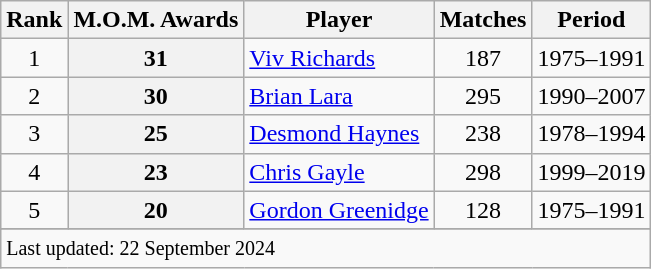<table class="wikitable sortable">
<tr>
<th scope=col>Rank</th>
<th scope=col>M.O.M. Awards</th>
<th scope=col>Player</th>
<th scope=col>Matches</th>
<th scope=col>Period</th>
</tr>
<tr>
<td align=center>1</td>
<th>31</th>
<td><a href='#'>Viv Richards</a></td>
<td align=center>187</td>
<td>1975–1991</td>
</tr>
<tr>
<td align=center>2</td>
<th>30</th>
<td><a href='#'>Brian Lara</a></td>
<td align=center>295</td>
<td>1990–2007</td>
</tr>
<tr>
<td align=center>3</td>
<th>25</th>
<td><a href='#'>Desmond Haynes</a></td>
<td align=center>238</td>
<td>1978–1994</td>
</tr>
<tr>
<td align=center>4</td>
<th>23</th>
<td><a href='#'>Chris Gayle</a></td>
<td align=center>298</td>
<td>1999–2019</td>
</tr>
<tr>
<td align=center>5</td>
<th>20</th>
<td><a href='#'>Gordon Greenidge</a></td>
<td align=center>128</td>
<td>1975–1991</td>
</tr>
<tr>
</tr>
<tr class=sortbottom>
<td colspan=5><small>Last updated: 22 September 2024</small></td>
</tr>
</table>
